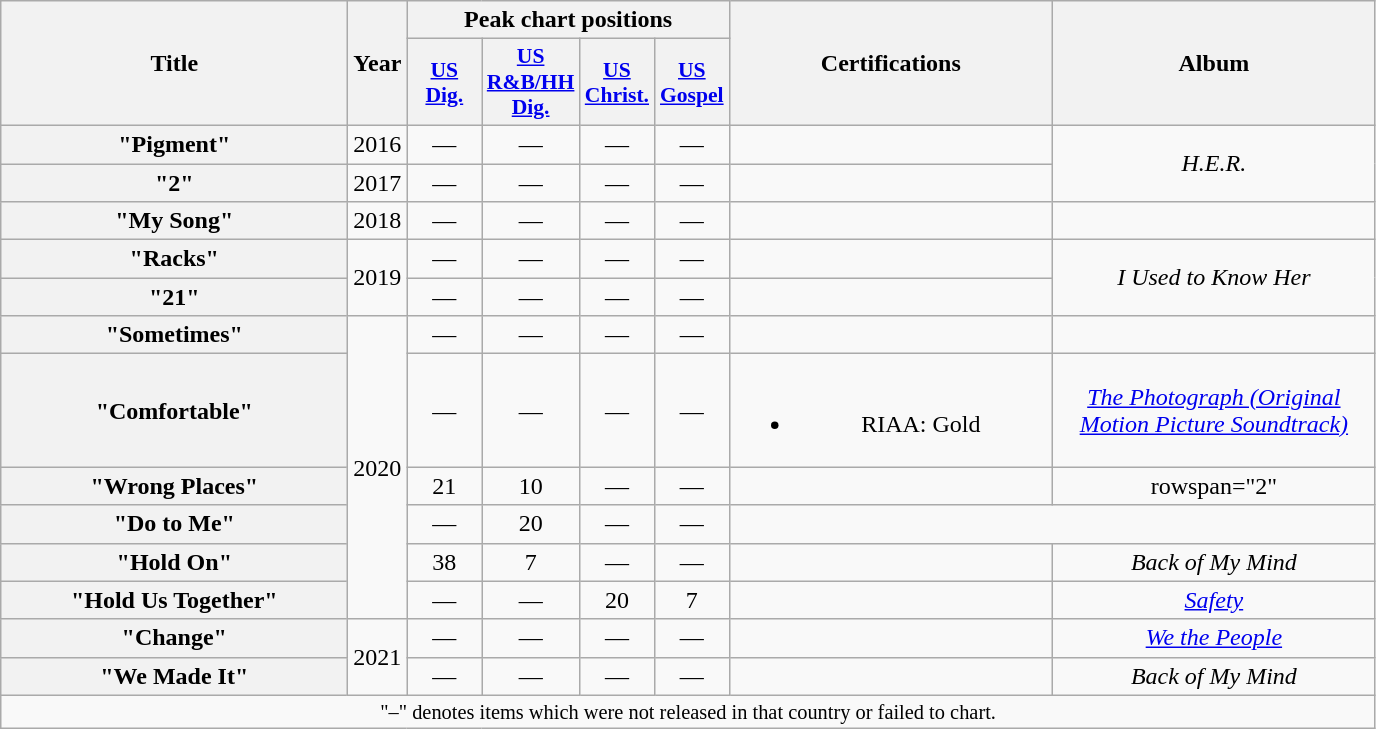<table class="wikitable plainrowheaders" style="text-align:center;">
<tr>
<th scope="col" rowspan="2" style="width:14em;">Title</th>
<th scope="col" rowspan="2" style="width:1em;">Year</th>
<th scope="col" colspan="4">Peak chart positions</th>
<th scope="col" rowspan="2" style="width:13em;">Certifications</th>
<th scope="col" rowspan="2" style="width:13em;">Album</th>
</tr>
<tr>
<th scope="col" style="width:3em;font-size:90%;"><a href='#'>US<br>Dig.</a><br></th>
<th scope="col" style="width:3em;font-size:90%;"><a href='#'>US<br>R&B/HH<br>Dig.</a><br></th>
<th scope="col" style="width:3em;font-size:90%;"><a href='#'>US<br>Christ.</a><br></th>
<th scope="col" style="width:3em;font-size:90%;"><a href='#'>US<br>Gospel</a><br></th>
</tr>
<tr>
<th scope="row">"Pigment"</th>
<td>2016</td>
<td>—</td>
<td>—</td>
<td>—</td>
<td>—</td>
<td></td>
<td rowspan="2"><em>H.E.R.</em></td>
</tr>
<tr>
<th scope="row">"2"</th>
<td>2017</td>
<td>—</td>
<td>—</td>
<td>—</td>
<td>—</td>
</tr>
<tr>
<th scope="row">"My Song"</th>
<td>2018</td>
<td>—</td>
<td>—</td>
<td>—</td>
<td>—</td>
<td></td>
<td></td>
</tr>
<tr>
<th scope="row">"Racks"<br></th>
<td rowspan="2">2019</td>
<td>—</td>
<td>—</td>
<td>—</td>
<td>—</td>
<td></td>
<td rowspan="2"><em>I Used to Know Her</em></td>
</tr>
<tr>
<th scope="row">"21"</th>
<td>—</td>
<td>—</td>
<td>—</td>
<td>—</td>
</tr>
<tr>
<th scope="row">"Sometimes"</th>
<td rowspan="6">2020</td>
<td>—</td>
<td>—</td>
<td>—</td>
<td>—</td>
<td></td>
<td></td>
</tr>
<tr>
<th scope="row">"Comfortable"</th>
<td>—</td>
<td>—</td>
<td>—</td>
<td>—</td>
<td><br><ul><li>RIAA: Gold</li></ul></td>
<td><em><a href='#'>The Photograph (Original Motion Picture Soundtrack)</a></em></td>
</tr>
<tr>
<th scope="row">"Wrong Places"</th>
<td>21</td>
<td>10</td>
<td>—</td>
<td>—</td>
<td></td>
<td>rowspan="2" </td>
</tr>
<tr>
<th scope="row">"Do to Me"</th>
<td>—</td>
<td>20</td>
<td>—</td>
<td>—</td>
</tr>
<tr>
<th scope="row">"Hold On"</th>
<td>38</td>
<td>7</td>
<td>—</td>
<td>—</td>
<td></td>
<td><em>Back of My Mind</em></td>
</tr>
<tr>
<th scope="row">"Hold Us Together"<br></th>
<td>—</td>
<td>—</td>
<td>20</td>
<td>7</td>
<td></td>
<td><em><a href='#'>Safety</a></em></td>
</tr>
<tr>
<th scope="row">"Change"</th>
<td rowspan="2">2021</td>
<td>—</td>
<td>—</td>
<td>—</td>
<td>—</td>
<td></td>
<td><em><a href='#'>We the People</a></em></td>
</tr>
<tr>
<th scope="row">"We Made It"</th>
<td>—</td>
<td>—</td>
<td>—</td>
<td>—</td>
<td></td>
<td><em>Back of My Mind</em></td>
</tr>
<tr>
<td colspan="15" style="font-size:85%;">"–" denotes items which were not released in that country or failed to chart.</td>
</tr>
</table>
